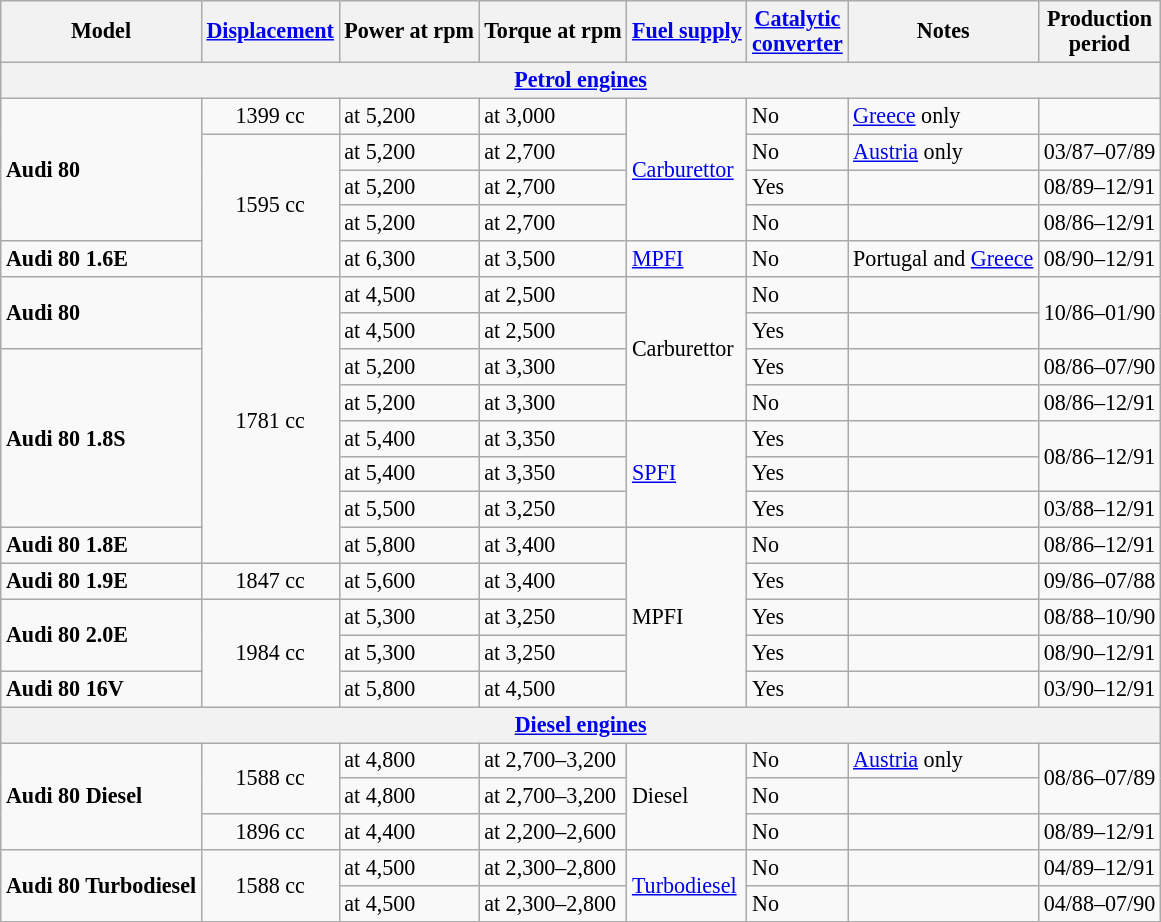<table class="wikitable" style="font-size:92%;">
<tr>
<th>Model</th>
<th><a href='#'>Displacement</a></th>
<th>Power at rpm</th>
<th>Torque at rpm</th>
<th><a href='#'>Fuel supply</a></th>
<th><a href='#'>Catalytic<br>converter</a></th>
<th>Notes</th>
<th>Production<br>period</th>
</tr>
<tr>
<th colspan="8" style="text-align:center;"><a href='#'>Petrol engines</a></th>
</tr>
<tr>
<td align="left" rowspan="4"><strong>Audi 80</strong></td>
<td style="text-align:center;">1399 cc</td>
<td> at 5,200</td>
<td> at 3,000</td>
<td rowspan="4"><a href='#'>Carburettor</a></td>
<td>No</td>
<td><a href='#'>Greece</a> only</td>
<td></td>
</tr>
<tr>
<td rowspan="4" style="text-align:center;">1595 cc</td>
<td> at 5,200</td>
<td> at 2,700</td>
<td>No</td>
<td><a href='#'>Austria</a> only</td>
<td>03/87–07/89</td>
</tr>
<tr>
<td> at 5,200</td>
<td> at 2,700</td>
<td>Yes</td>
<td></td>
<td>08/89–12/91</td>
</tr>
<tr>
<td> at 5,200</td>
<td> at 2,700</td>
<td>No</td>
<td></td>
<td>08/86–12/91</td>
</tr>
<tr>
<td align="left"><strong>Audi 80 1.6E</strong></td>
<td> at 6,300</td>
<td> at 3,500</td>
<td><a href='#'>MPFI</a></td>
<td>No</td>
<td>Portugal and <a href='#'>Greece</a></td>
<td>08/90–12/91</td>
</tr>
<tr>
<td align="left" rowspan="2"><strong>Audi 80</strong></td>
<td rowspan="8" style="text-align:center;">1781 cc</td>
<td> at 4,500</td>
<td> at 2,500</td>
<td rowspan="4">Carburettor</td>
<td>No</td>
<td></td>
<td rowspan="2">10/86–01/90</td>
</tr>
<tr>
<td> at 4,500</td>
<td> at 2,500</td>
<td>Yes</td>
<td></td>
</tr>
<tr>
<td align="left" rowspan="5"><strong>Audi 80 1.8S</strong></td>
<td> at 5,200</td>
<td> at 3,300</td>
<td>Yes</td>
<td></td>
<td>08/86–07/90</td>
</tr>
<tr>
<td> at 5,200</td>
<td> at 3,300</td>
<td>No</td>
<td></td>
<td>08/86–12/91</td>
</tr>
<tr>
<td> at 5,400</td>
<td> at 3,350</td>
<td rowspan="3"><a href='#'>SPFI</a></td>
<td>Yes</td>
<td></td>
<td rowspan="2">08/86–12/91</td>
</tr>
<tr>
<td> at 5,400</td>
<td> at 3,350</td>
<td>Yes</td>
<td></td>
</tr>
<tr>
<td> at 5,500</td>
<td> at 3,250</td>
<td>Yes</td>
<td></td>
<td>03/88–12/91</td>
</tr>
<tr>
<td align="left"><strong>Audi 80 1.8E</strong></td>
<td> at 5,800</td>
<td> at 3,400</td>
<td rowspan="5">MPFI</td>
<td>No</td>
<td></td>
<td>08/86–12/91</td>
</tr>
<tr>
<td align="left"><strong>Audi 80 1.9E</strong></td>
<td style="text-align:center;">1847 cc</td>
<td> at 5,600</td>
<td> at 3,400</td>
<td>Yes</td>
<td></td>
<td>09/86–07/88</td>
</tr>
<tr>
<td align="left" rowspan="2"><strong>Audi 80 2.0E</strong></td>
<td rowspan="3" style="text-align:center;">1984 cc</td>
<td> at 5,300</td>
<td> at 3,250</td>
<td>Yes</td>
<td></td>
<td>08/88–10/90</td>
</tr>
<tr>
<td> at 5,300</td>
<td> at 3,250</td>
<td>Yes</td>
<td></td>
<td>08/90–12/91</td>
</tr>
<tr>
<td align="left"><strong>Audi 80 16V</strong></td>
<td> at 5,800</td>
<td> at 4,500</td>
<td>Yes</td>
<td></td>
<td>03/90–12/91</td>
</tr>
<tr>
<th colspan="8" style="text-align:center;"><a href='#'>Diesel engines</a></th>
</tr>
<tr>
<td align="left" rowspan="3"><strong>Audi 80 Diesel</strong></td>
<td rowspan="2" style="text-align:center;">1588 cc</td>
<td> at 4,800</td>
<td> at 2,700–3,200</td>
<td rowspan="3">Diesel</td>
<td>No</td>
<td><a href='#'>Austria</a> only</td>
<td rowspan="2">08/86–07/89</td>
</tr>
<tr>
<td> at 4,800</td>
<td> at 2,700–3,200</td>
<td>No</td>
<td></td>
</tr>
<tr>
<td style="text-align:center;">1896 cc</td>
<td> at 4,400</td>
<td> at 2,200–2,600</td>
<td>No</td>
<td></td>
<td>08/89–12/91</td>
</tr>
<tr>
<td align="left" rowspan="2"><strong>Audi 80 Turbodiesel</strong></td>
<td rowspan="2" style="text-align:center;">1588 cc</td>
<td> at 4,500</td>
<td> at 2,300–2,800</td>
<td rowspan="2"><a href='#'>Turbodiesel</a></td>
<td>No</td>
<td></td>
<td>04/89–12/91</td>
</tr>
<tr>
<td align="left"> at 4,500</td>
<td> at 2,300–2,800</td>
<td>No</td>
<td></td>
<td>04/88–07/90</td>
</tr>
</table>
